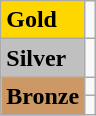<table class="wikitable">
<tr>
<td bgcolor="gold"><strong>Gold</strong></td>
<td></td>
</tr>
<tr>
<td bgcolor="silver"><strong>Silver</strong></td>
<td></td>
</tr>
<tr>
<td rowspan="2" bgcolor="#cc9966"><strong>Bronze</strong></td>
<td></td>
</tr>
<tr>
<td></td>
</tr>
</table>
